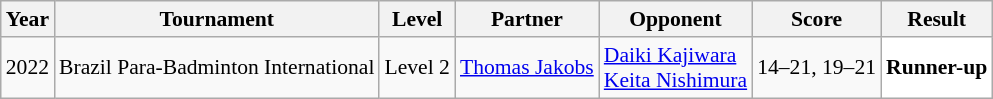<table class="sortable wikitable" style="font-size: 90%;">
<tr>
<th>Year</th>
<th>Tournament</th>
<th>Level</th>
<th>Partner</th>
<th>Opponent</th>
<th>Score</th>
<th>Result</th>
</tr>
<tr>
<td align="center">2022</td>
<td align="left">Brazil Para-Badminton International</td>
<td align="left">Level 2</td>
<td> <a href='#'>Thomas Jakobs</a></td>
<td align="left"> <a href='#'>Daiki Kajiwara</a><br> <a href='#'>Keita Nishimura</a></td>
<td align="left">14–21, 19–21</td>
<td style="text-align:left; background:white"> <strong>Runner-up</strong></td>
</tr>
</table>
